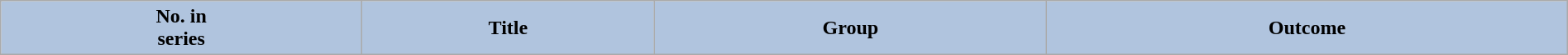<table class="wikitable plainrowheaders" width="100%" style="background: #FFFFFF;">
<tr>
<th style="background-color: #B0C4DE;">No. in<br>series</th>
<th style="background-color: #B0C4DE;">Title</th>
<th style="background-color: #B0C4DE;">Group</th>
<th style="background-color: #B0C4DE;">Outcome<br>











</th>
</tr>
</table>
